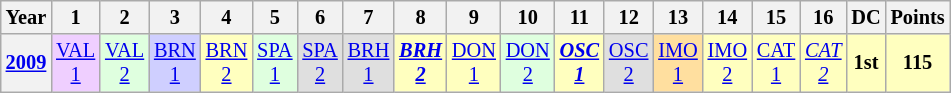<table class="wikitable" style="text-align:center; font-size:85%">
<tr>
<th>Year</th>
<th>1</th>
<th>2</th>
<th>3</th>
<th>4</th>
<th>5</th>
<th>6</th>
<th>7</th>
<th>8</th>
<th>9</th>
<th>10</th>
<th>11</th>
<th>12</th>
<th>13</th>
<th>14</th>
<th>15</th>
<th>16</th>
<th>DC</th>
<th>Points</th>
</tr>
<tr>
<th><a href='#'>2009</a></th>
<td style="background:#EFCFFF;"><a href='#'>VAL<br>1</a><br></td>
<td style="background:#DFFFDF;"><a href='#'>VAL<br>2</a><br></td>
<td style="background:#CFCFFF;"><a href='#'>BRN<br>1</a><br></td>
<td style="background:#FFFFBF;"><a href='#'>BRN<br>2</a><br></td>
<td style="background:#DFFFDF;"><a href='#'>SPA<br>1</a><br></td>
<td style="background:#DFDFDF;"><a href='#'>SPA<br>2</a><br></td>
<td style="background:#DFDFDF;"><a href='#'>BRH<br>1</a><br></td>
<td style="background:#FFFFBF;"><strong><em><a href='#'>BRH<br>2</a></em></strong><br></td>
<td style="background:#FFFFBF;"><a href='#'>DON<br>1</a><br></td>
<td style="background:#DFFFDF;"><a href='#'>DON<br>2</a><br></td>
<td style="background:#FFFFBF;"><strong><em><a href='#'>OSC<br>1</a></em></strong><br></td>
<td style="background:#DFDFDF;"><a href='#'>OSC<br>2</a><br></td>
<td style="background:#FFDF9F;"><a href='#'>IMO<br>1</a><br></td>
<td style="background:#FFFFBF;"><a href='#'>IMO<br>2</a><br></td>
<td style="background:#FFFFBF;"><a href='#'>CAT<br>1</a><br></td>
<td style="background:#FFFFBF;"><em><a href='#'>CAT<br>2</a></em><br></td>
<td style="background:#FFFFBF;"><strong>1st</strong></td>
<td style="background:#FFFFBF;"><strong>115</strong></td>
</tr>
</table>
